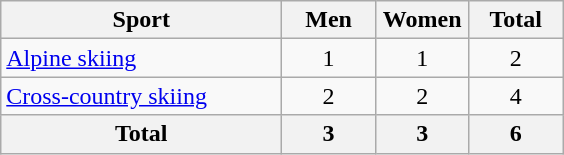<table class="wikitable sortable" style="text-align:center">
<tr>
<th width=180>Sport</th>
<th width=55>Men</th>
<th width=55>Women</th>
<th width=55>Total</th>
</tr>
<tr>
<td align=left><a href='#'>Alpine skiing</a></td>
<td>1</td>
<td>1</td>
<td>2</td>
</tr>
<tr>
<td align=left><a href='#'>Cross-country skiing</a></td>
<td>2</td>
<td>2</td>
<td>4</td>
</tr>
<tr>
<th>Total</th>
<th>3</th>
<th>3</th>
<th>6</th>
</tr>
</table>
